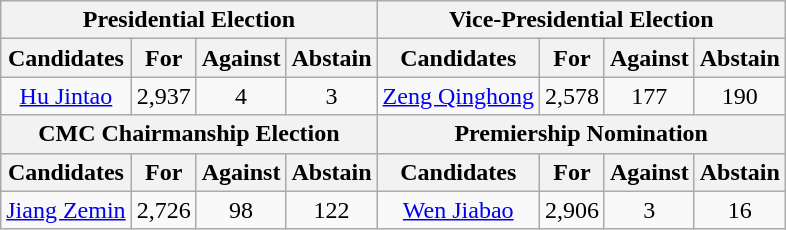<table class="wikitable" style="text-align: center;">
<tr>
<th colspan=4>Presidential Election</th>
<th colspan=4>Vice-Presidential Election</th>
</tr>
<tr>
<th>Candidates</th>
<th>For</th>
<th>Against</th>
<th>Abstain</th>
<th>Candidates</th>
<th>For</th>
<th>Against</th>
<th>Abstain</th>
</tr>
<tr>
<td><a href='#'>Hu Jintao</a> </td>
<td>2,937</td>
<td>4</td>
<td>3</td>
<td><a href='#'>Zeng Qinghong</a> </td>
<td>2,578</td>
<td>177</td>
<td>190</td>
</tr>
<tr>
<th colspan=4>CMC Chairmanship Election</th>
<th colspan=4>Premiership Nomination</th>
</tr>
<tr>
<th>Candidates</th>
<th>For</th>
<th>Against</th>
<th>Abstain</th>
<th>Candidates</th>
<th>For</th>
<th>Against</th>
<th>Abstain</th>
</tr>
<tr>
<td><a href='#'>Jiang Zemin</a> </td>
<td>2,726</td>
<td>98</td>
<td>122</td>
<td><a href='#'>Wen Jiabao</a> </td>
<td>2,906</td>
<td>3</td>
<td>16</td>
</tr>
</table>
